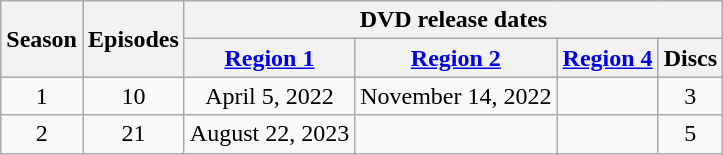<table class="wikitable plainrowheaders" style="text-align: center;">
<tr>
<th scope="col" rowspan=2>Season</th>
<th scope="col" rowspan=2>Episodes</th>
<th scope="col" colspan=4>DVD release dates</th>
</tr>
<tr>
<th scope="col"><a href='#'>Region 1</a></th>
<th scope="col"><a href='#'>Region 2</a></th>
<th scope="col"><a href='#'>Region 4</a></th>
<th scope="col">Discs</th>
</tr>
<tr>
<td scope="row">1</td>
<td>10</td>
<td>April 5, 2022</td>
<td>November 14, 2022</td>
<td></td>
<td>3</td>
</tr>
<tr>
<td scope="row">2</td>
<td>21</td>
<td>August 22, 2023</td>
<td></td>
<td></td>
<td>5</td>
</tr>
</table>
